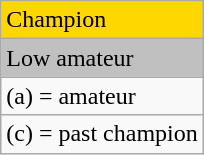<table class="wikitable">
<tr style="background:gold">
<td>Champion</td>
</tr>
<tr style="background:silver">
<td>Low amateur</td>
</tr>
<tr>
<td>(a) = amateur</td>
</tr>
<tr>
<td>(c) = past champion</td>
</tr>
</table>
